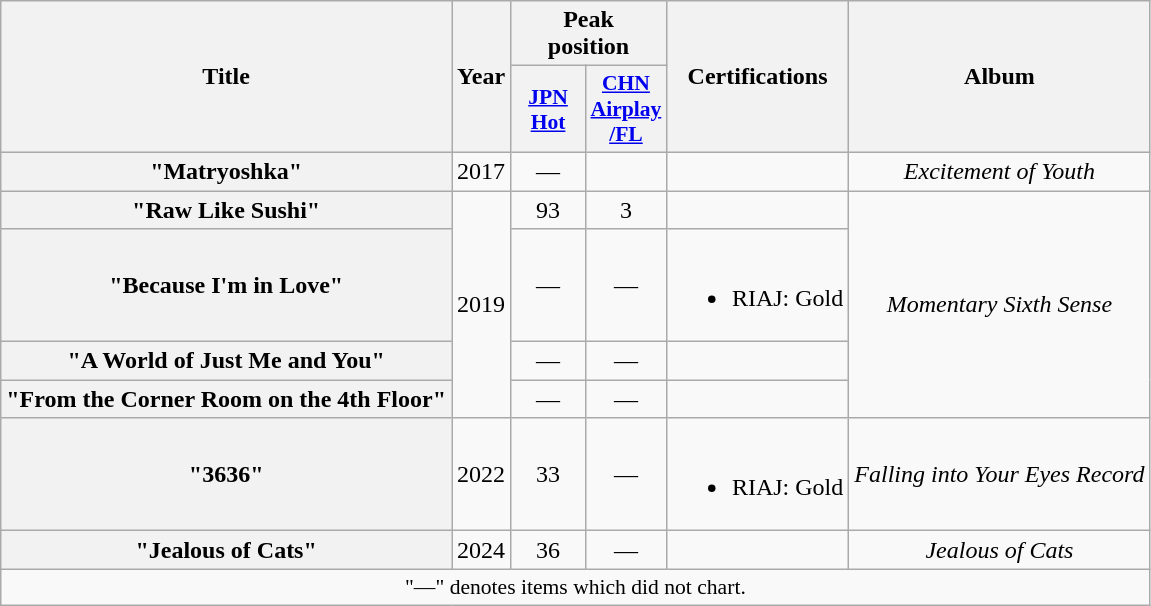<table class="wikitable plainrowheaders" style="text-align:center;">
<tr>
<th scope="col" rowspan="2">Title</th>
<th scope="col" rowspan="2">Year</th>
<th scope="col" colspan="2">Peak<br>position</th>
<th scope="col" rowspan="2">Certifications</th>
<th scope="col" rowspan="2">Album</th>
</tr>
<tr>
<th scope="col" style="width:3em;font-size:90%;"><a href='#'>JPN<br>Hot</a><br></th>
<th scope="col" style="width:3em;font-size:90%;"><a href='#'>CHN</a><br><a href='#'>Airplay<br>/FL</a><br></th>
</tr>
<tr>
<th scope="row">"Matryoshka" </th>
<td>2017</td>
<td>—</td>
<td></td>
<td></td>
<td><em>Excitement of Youth</em></td>
</tr>
<tr>
<th scope="row">"Raw Like Sushi" </th>
<td rowspan="4">2019</td>
<td>93</td>
<td>3</td>
<td></td>
<td rowspan="4"><em>Momentary Sixth Sense</em></td>
</tr>
<tr>
<th scope="row">"Because I'm in Love" </th>
<td>—</td>
<td>—</td>
<td><br><ul><li>RIAJ: Gold </li></ul></td>
</tr>
<tr>
<th scope="row">"A World of Just Me and You" </th>
<td>—</td>
<td>—</td>
<td></td>
</tr>
<tr>
<th scope="row">"From the Corner Room on the 4th Floor" </th>
<td>—</td>
<td>—</td>
</tr>
<tr>
<th scope="row">"3636"</th>
<td>2022</td>
<td>33</td>
<td>—</td>
<td><br><ul><li>RIAJ: Gold </li></ul></td>
<td><em>Falling into Your Eyes Record</em></td>
</tr>
<tr>
<th scope="row">"Jealous of Cats" </th>
<td>2024</td>
<td>36</td>
<td>—</td>
<td></td>
<td><em>Jealous of Cats</em></td>
</tr>
<tr>
<td colspan="13" align="center" style="font-size:90%;">"—" denotes items which did not chart.</td>
</tr>
</table>
